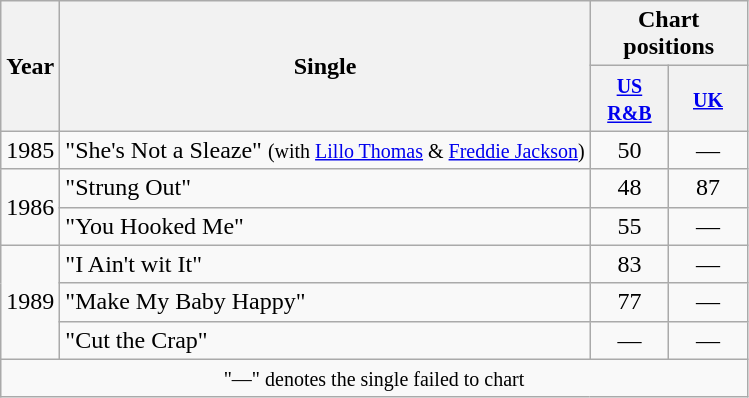<table class="wikitable">
<tr>
<th rowspan="2">Year</th>
<th rowspan="2">Single</th>
<th colspan="2">Chart positions</th>
</tr>
<tr>
<th style="width:45px;"><small><a href='#'>US R&B</a></small><br></th>
<th style="width:45px;"><small><a href='#'>UK</a></small><br></th>
</tr>
<tr>
<td rowspan="1">1985</td>
<td>"She's Not a Sleaze" <small>(with <a href='#'>Lillo Thomas</a> & <a href='#'>Freddie Jackson</a>)</small></td>
<td align=center>50</td>
<td align=center>—</td>
</tr>
<tr>
<td rowspan="2">1986</td>
<td>"Strung Out"</td>
<td align=center>48</td>
<td align=center>87</td>
</tr>
<tr>
<td>"You Hooked Me"</td>
<td align=center>55</td>
<td align=center>—</td>
</tr>
<tr>
<td rowspan="3">1989</td>
<td>"I Ain't wit It"</td>
<td align=center>83</td>
<td align=center>—</td>
</tr>
<tr>
<td>"Make My Baby Happy"</td>
<td align=center>77</td>
<td align=center>—</td>
</tr>
<tr>
<td>"Cut the Crap"</td>
<td align=center>—</td>
<td align=center>—</td>
</tr>
<tr>
<td style="text-align:center;" colspan="5"><small>"—" denotes the single failed to chart</small></td>
</tr>
</table>
